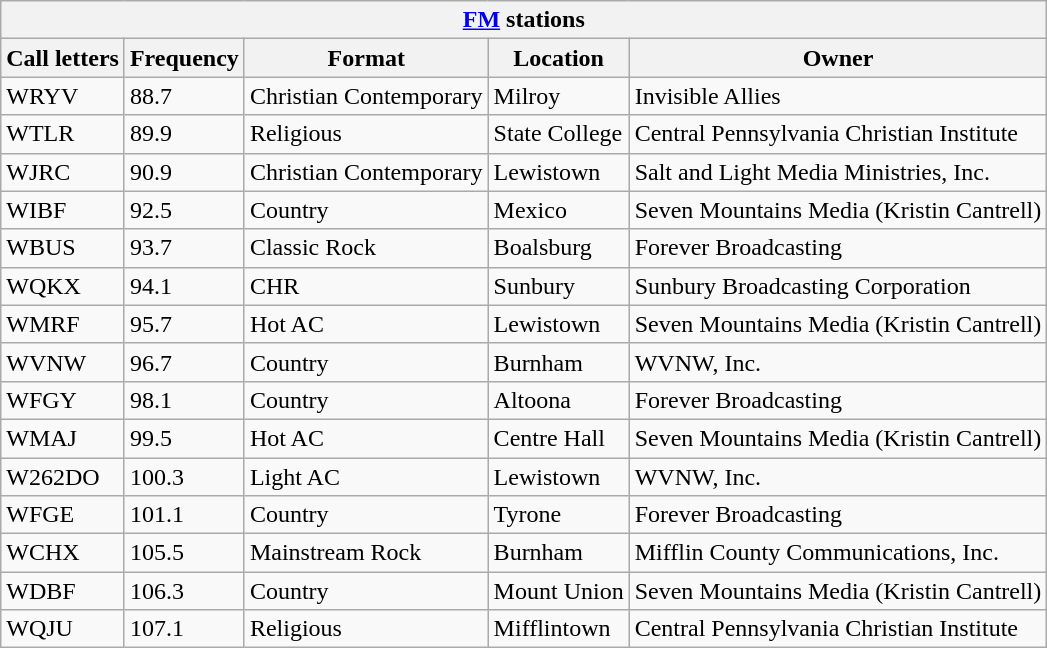<table class="wikitable">
<tr>
<th colspan=5><a href='#'>FM</a> stations</th>
</tr>
<tr>
<th>Call letters</th>
<th>Frequency</th>
<th>Format</th>
<th>Location</th>
<th>Owner</th>
</tr>
<tr>
<td>WRYV</td>
<td>88.7</td>
<td>Christian Contemporary</td>
<td>Milroy</td>
<td>Invisible Allies</td>
</tr>
<tr>
<td>WTLR</td>
<td>89.9</td>
<td>Religious</td>
<td>State College</td>
<td>Central Pennsylvania Christian Institute</td>
</tr>
<tr>
<td>WJRC</td>
<td>90.9</td>
<td>Christian Contemporary</td>
<td>Lewistown</td>
<td>Salt and Light Media Ministries, Inc.</td>
</tr>
<tr>
<td>WIBF</td>
<td>92.5</td>
<td>Country</td>
<td>Mexico</td>
<td>Seven Mountains Media (Kristin Cantrell)</td>
</tr>
<tr>
<td>WBUS</td>
<td>93.7</td>
<td>Classic Rock</td>
<td>Boalsburg</td>
<td>Forever Broadcasting</td>
</tr>
<tr>
<td>WQKX</td>
<td>94.1</td>
<td>CHR</td>
<td>Sunbury</td>
<td>Sunbury Broadcasting Corporation</td>
</tr>
<tr>
<td>WMRF</td>
<td>95.7</td>
<td>Hot AC</td>
<td>Lewistown</td>
<td>Seven Mountains Media (Kristin Cantrell)</td>
</tr>
<tr>
<td>WVNW</td>
<td>96.7</td>
<td>Country</td>
<td>Burnham</td>
<td>WVNW, Inc.</td>
</tr>
<tr>
<td>WFGY</td>
<td>98.1</td>
<td>Country</td>
<td>Altoona</td>
<td>Forever Broadcasting</td>
</tr>
<tr>
<td>WMAJ</td>
<td>99.5</td>
<td>Hot AC</td>
<td>Centre Hall</td>
<td>Seven Mountains Media (Kristin Cantrell)</td>
</tr>
<tr>
<td>W262DO</td>
<td>100.3</td>
<td>Light AC</td>
<td>Lewistown</td>
<td>WVNW, Inc.</td>
</tr>
<tr>
<td>WFGE</td>
<td>101.1</td>
<td>Country</td>
<td>Tyrone</td>
<td>Forever Broadcasting</td>
</tr>
<tr>
<td>WCHX</td>
<td>105.5</td>
<td>Mainstream Rock</td>
<td>Burnham</td>
<td>Mifflin County Communications, Inc.</td>
</tr>
<tr>
<td>WDBF</td>
<td>106.3</td>
<td>Country</td>
<td>Mount Union</td>
<td>Seven Mountains Media (Kristin Cantrell)</td>
</tr>
<tr>
<td>WQJU</td>
<td>107.1</td>
<td>Religious</td>
<td>Mifflintown</td>
<td>Central Pennsylvania Christian Institute</td>
</tr>
</table>
